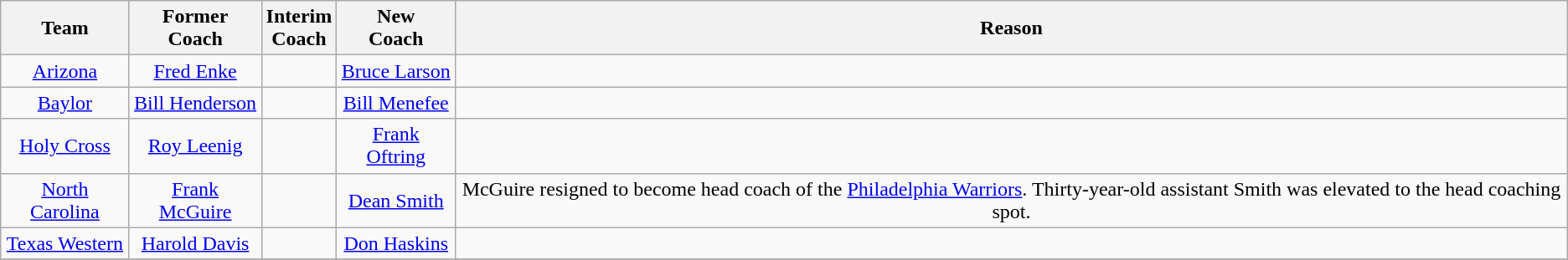<table class="wikitable" style="text-align:center;">
<tr>
<th>Team</th>
<th>Former<br>Coach</th>
<th>Interim<br>Coach</th>
<th>New<br>Coach</th>
<th>Reason</th>
</tr>
<tr>
<td><a href='#'>Arizona</a></td>
<td><a href='#'>Fred Enke</a></td>
<td></td>
<td><a href='#'>Bruce Larson</a></td>
<td></td>
</tr>
<tr>
<td><a href='#'>Baylor</a></td>
<td><a href='#'>Bill Henderson</a></td>
<td></td>
<td><a href='#'>Bill Menefee</a></td>
<td></td>
</tr>
<tr>
<td><a href='#'>Holy Cross</a></td>
<td><a href='#'>Roy Leenig</a></td>
<td></td>
<td><a href='#'>Frank Oftring</a></td>
<td></td>
</tr>
<tr>
<td><a href='#'>North Carolina</a></td>
<td><a href='#'>Frank McGuire</a></td>
<td></td>
<td><a href='#'>Dean Smith</a></td>
<td>McGuire resigned to become head coach of the <a href='#'>Philadelphia Warriors</a>. Thirty-year-old assistant Smith was elevated to the head coaching spot.</td>
</tr>
<tr>
<td><a href='#'>Texas Western</a></td>
<td><a href='#'>Harold Davis</a></td>
<td></td>
<td><a href='#'>Don Haskins</a></td>
<td></td>
</tr>
<tr>
</tr>
</table>
